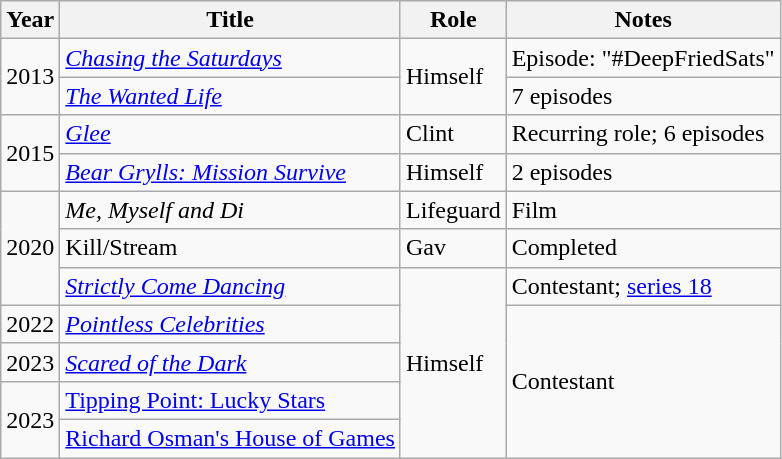<table class="wikitable">
<tr>
<th>Year</th>
<th>Title</th>
<th>Role</th>
<th>Notes</th>
</tr>
<tr>
<td rowspan=2>2013</td>
<td><em><a href='#'>Chasing the Saturdays</a></em></td>
<td rowspan=2>Himself</td>
<td>Episode: "#DeepFriedSats"</td>
</tr>
<tr>
<td><em><a href='#'>The Wanted Life</a></em></td>
<td>7 episodes</td>
</tr>
<tr>
<td rowspan=2>2015</td>
<td><em><a href='#'>Glee</a></em></td>
<td>Clint</td>
<td>Recurring role; 6 episodes</td>
</tr>
<tr>
<td><em><a href='#'>Bear Grylls: Mission Survive</a></em></td>
<td>Himself</td>
<td>2 episodes</td>
</tr>
<tr>
<td rowspan=3>2020</td>
<td><em>Me, Myself and Di</em></td>
<td>Lifeguard</td>
<td>Film</td>
</tr>
<tr>
<td>Kill/Stream</td>
<td>Gav</td>
<td>Completed</td>
</tr>
<tr>
<td><em><a href='#'>Strictly Come Dancing</a></em></td>
<td rowspan="5">Himself</td>
<td>Contestant; <a href='#'>series 18</a></td>
</tr>
<tr>
<td>2022</td>
<td><em><a href='#'>Pointless Celebrities</a></em></td>
<td rowspan="4">Contestant</td>
</tr>
<tr>
<td>2023</td>
<td><em><a href='#'>Scared of the Dark</a></em></td>
</tr>
<tr>
<td rowspan="2">2023</td>
<td><a href='#'>Tipping Point: Lucky Stars</a></td>
</tr>
<tr>
<td><a href='#'>Richard Osman's House of Games</a></td>
</tr>
</table>
